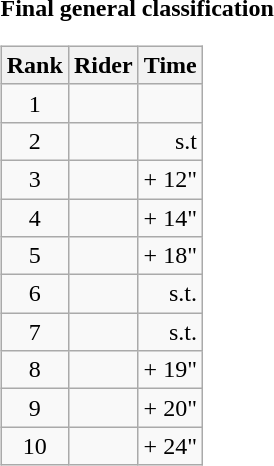<table>
<tr>
<td><strong>Final general classification</strong><br><table class="wikitable">
<tr>
<th scope="col">Rank</th>
<th scope="col">Rider</th>
<th scope="col">Time</th>
</tr>
<tr>
<td style="text-align:center;">1</td>
<td></td>
<td style="text-align:right;"></td>
</tr>
<tr>
<td style="text-align:center;">2</td>
<td></td>
<td style="text-align:right;">s.t</td>
</tr>
<tr>
<td style="text-align:center;">3</td>
<td></td>
<td style="text-align:right;">+ 12"</td>
</tr>
<tr>
<td style="text-align:center;">4</td>
<td></td>
<td style="text-align:right;">+ 14"</td>
</tr>
<tr>
<td style="text-align:center;">5</td>
<td></td>
<td style="text-align:right;">+ 18"</td>
</tr>
<tr>
<td style="text-align:center;">6</td>
<td></td>
<td style="text-align:right;">s.t.</td>
</tr>
<tr>
<td style="text-align:center;">7</td>
<td></td>
<td style="text-align:right;">s.t.</td>
</tr>
<tr>
<td style="text-align:center;">8</td>
<td></td>
<td style="text-align:right;">+ 19"</td>
</tr>
<tr>
<td style="text-align:center;">9</td>
<td></td>
<td style="text-align:right;">+ 20"</td>
</tr>
<tr>
<td style="text-align:center;">10</td>
<td></td>
<td style="text-align:right;">+ 24"</td>
</tr>
</table>
</td>
</tr>
</table>
